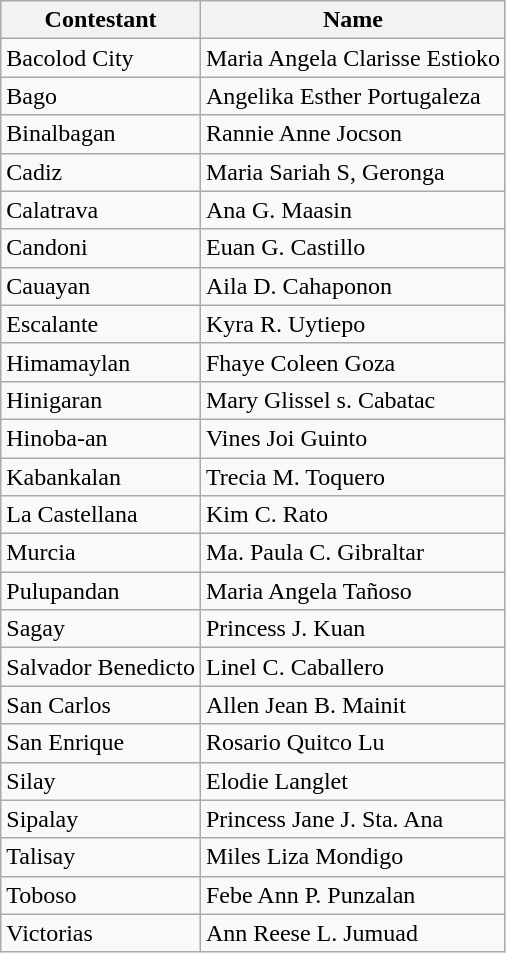<table class="wikitable">
<tr>
<th>Contestant</th>
<th>Name</th>
</tr>
<tr>
<td>Bacolod City</td>
<td>Maria Angela Clarisse Estioko</td>
</tr>
<tr>
<td>Bago</td>
<td>Angelika Esther Portugaleza</td>
</tr>
<tr>
<td>Binalbagan</td>
<td>Rannie Anne Jocson</td>
</tr>
<tr>
<td>Cadiz</td>
<td>Maria Sariah S, Geronga</td>
</tr>
<tr>
<td>Calatrava</td>
<td>Ana G. Maasin</td>
</tr>
<tr>
<td>Candoni</td>
<td>Euan G. Castillo</td>
</tr>
<tr>
<td>Cauayan</td>
<td>Aila D. Cahaponon</td>
</tr>
<tr>
<td>Escalante</td>
<td>Kyra R. Uytiepo</td>
</tr>
<tr>
<td>Himamaylan</td>
<td>Fhaye Coleen Goza</td>
</tr>
<tr>
<td>Hinigaran</td>
<td>Mary Glissel s. Cabatac</td>
</tr>
<tr>
<td>Hinoba-an</td>
<td>Vines Joi Guinto</td>
</tr>
<tr>
<td>Kabankalan</td>
<td>Trecia M. Toquero</td>
</tr>
<tr>
<td>La Castellana</td>
<td>Kim C. Rato</td>
</tr>
<tr>
<td>Murcia</td>
<td>Ma. Paula C. Gibraltar</td>
</tr>
<tr>
<td>Pulupandan</td>
<td>Maria Angela Tañoso</td>
</tr>
<tr>
<td>Sagay</td>
<td>Princess J. Kuan</td>
</tr>
<tr>
<td>Salvador Benedicto</td>
<td>Linel C. Caballero</td>
</tr>
<tr>
<td>San Carlos</td>
<td>Allen Jean B. Mainit</td>
</tr>
<tr>
<td>San Enrique</td>
<td>Rosario Quitco Lu</td>
</tr>
<tr>
<td>Silay</td>
<td>Elodie Langlet</td>
</tr>
<tr>
<td>Sipalay</td>
<td>Princess Jane J. Sta. Ana</td>
</tr>
<tr>
<td>Talisay</td>
<td>Miles Liza Mondigo</td>
</tr>
<tr>
<td>Toboso</td>
<td>Febe Ann P. Punzalan</td>
</tr>
<tr>
<td>Victorias</td>
<td>Ann Reese L. Jumuad</td>
</tr>
</table>
